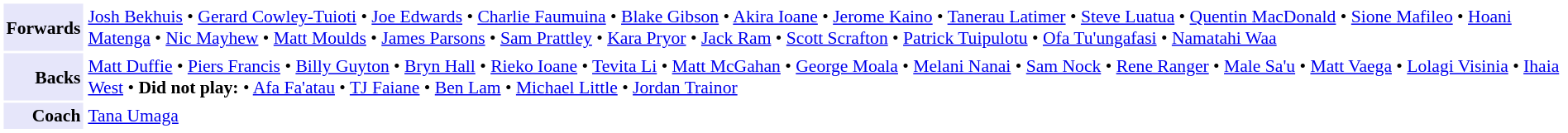<table cellpadding="2" style="border: 1px solid white; font-size:90%;">
<tr>
<td style="text-align:right;" bgcolor="lavender"><strong>Forwards</strong></td>
<td style="text-align:left;"><a href='#'>Josh Bekhuis</a> • <a href='#'>Gerard Cowley-Tuioti</a> • <a href='#'>Joe Edwards</a> • <a href='#'>Charlie Faumuina</a> • <a href='#'>Blake Gibson</a> • <a href='#'>Akira Ioane</a> • <a href='#'>Jerome Kaino</a> • <a href='#'>Tanerau Latimer</a> • <a href='#'>Steve Luatua</a> • <a href='#'>Quentin MacDonald</a> • <a href='#'>Sione Mafileo</a> • <a href='#'>Hoani Matenga</a> • <a href='#'>Nic Mayhew</a> • <a href='#'>Matt Moulds</a> • <a href='#'>James Parsons</a> • <a href='#'>Sam Prattley</a> • <a href='#'>Kara Pryor</a> • <a href='#'>Jack Ram</a> • <a href='#'>Scott Scrafton</a> • <a href='#'>Patrick Tuipulotu</a> • <a href='#'>Ofa Tu'ungafasi</a> • <a href='#'>Namatahi Waa</a></td>
</tr>
<tr>
<td style="text-align:right;" bgcolor="lavender"><strong>Backs</strong></td>
<td style="text-align:left;"><a href='#'>Matt Duffie</a> • <a href='#'>Piers Francis</a> • <a href='#'>Billy Guyton</a> • <a href='#'>Bryn Hall</a> • <a href='#'>Rieko Ioane</a> • <a href='#'>Tevita Li</a> • <a href='#'>Matt McGahan</a> • <a href='#'>George Moala</a> • <a href='#'>Melani Nanai</a> • <a href='#'>Sam Nock</a> • <a href='#'>Rene Ranger</a> • <a href='#'>Male Sa'u</a> • <a href='#'>Matt Vaega</a> • <a href='#'>Lolagi Visinia</a> • <a href='#'>Ihaia West</a> • <strong>Did not play:</strong> • <a href='#'>Afa Fa'atau</a> • <a href='#'>TJ Faiane</a> • <a href='#'>Ben Lam</a> • <a href='#'>Michael Little</a> • <a href='#'>Jordan Trainor</a></td>
</tr>
<tr>
<td style="text-align:right;" bgcolor="lavender"><strong>Coach</strong></td>
<td style="text-align:left;"><a href='#'>Tana Umaga</a></td>
</tr>
</table>
